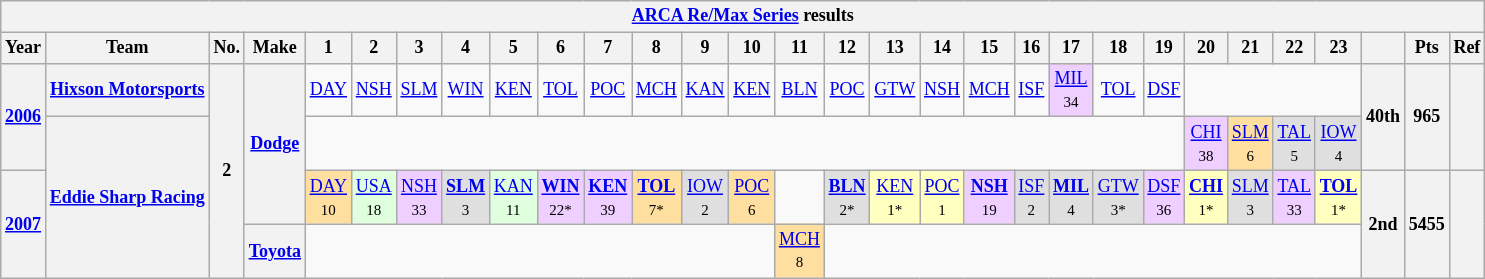<table class="wikitable" style="text-align:center; font-size:75%">
<tr>
<th colspan=45><a href='#'>ARCA Re/Max Series</a> results</th>
</tr>
<tr>
<th>Year</th>
<th>Team</th>
<th>No.</th>
<th>Make</th>
<th>1</th>
<th>2</th>
<th>3</th>
<th>4</th>
<th>5</th>
<th>6</th>
<th>7</th>
<th>8</th>
<th>9</th>
<th>10</th>
<th>11</th>
<th>12</th>
<th>13</th>
<th>14</th>
<th>15</th>
<th>16</th>
<th>17</th>
<th>18</th>
<th>19</th>
<th>20</th>
<th>21</th>
<th>22</th>
<th>23</th>
<th></th>
<th>Pts</th>
<th>Ref</th>
</tr>
<tr>
<th rowspan=2><a href='#'>2006</a></th>
<th nowrap><a href='#'>Hixson Motorsports</a></th>
<th rowspan=4>2</th>
<th rowspan=3><a href='#'>Dodge</a></th>
<td><a href='#'>DAY</a></td>
<td><a href='#'>NSH</a></td>
<td><a href='#'>SLM</a></td>
<td><a href='#'>WIN</a></td>
<td><a href='#'>KEN</a></td>
<td><a href='#'>TOL</a></td>
<td><a href='#'>POC</a></td>
<td><a href='#'>MCH</a></td>
<td><a href='#'>KAN</a></td>
<td><a href='#'>KEN</a></td>
<td><a href='#'>BLN</a></td>
<td><a href='#'>POC</a></td>
<td><a href='#'>GTW</a></td>
<td><a href='#'>NSH</a></td>
<td><a href='#'>MCH</a></td>
<td><a href='#'>ISF</a></td>
<td style="background:#EFCFFF;"><a href='#'>MIL</a><br><small>34</small></td>
<td><a href='#'>TOL</a></td>
<td><a href='#'>DSF</a></td>
<td colspan=4></td>
<th rowspan=2>40th</th>
<th rowspan=2>965</th>
<th rowspan=2></th>
</tr>
<tr>
<th rowspan=3 nowrap><a href='#'>Eddie Sharp Racing</a></th>
<td colspan=19></td>
<td style="background:#EFCFFF;"><a href='#'>CHI</a><br><small>38</small></td>
<td style="background:#FFDF9F;"><a href='#'>SLM</a><br><small>6</small></td>
<td style="background:#DFDFDF;"><a href='#'>TAL</a><br><small>5</small></td>
<td style="background:#DFDFDF;"><a href='#'>IOW</a><br><small>4</small></td>
</tr>
<tr>
<th rowspan=2><a href='#'>2007</a></th>
<td style="background:#FFDF9F;"><a href='#'>DAY</a><br><small>10</small></td>
<td style="background:#DFFFDF;"><a href='#'>USA</a><br><small>18</small></td>
<td style="background:#EFCFFF;"><a href='#'>NSH</a><br><small>33</small></td>
<td style="background:#DFDFDF;"><strong><a href='#'>SLM</a></strong><br><small>3</small></td>
<td style="background:#DFFFDF;"><a href='#'>KAN</a><br><small>11</small></td>
<td style="background:#EFCFFF;"><strong><a href='#'>WIN</a></strong><br><small>22*</small></td>
<td style="background:#EFCFFF;"><strong><a href='#'>KEN</a></strong><br><small>39</small></td>
<td style="background:#FFDF9F;"><strong><a href='#'>TOL</a></strong><br><small>7*</small></td>
<td style="background:#DFDFDF;"><a href='#'>IOW</a><br><small>2</small></td>
<td style="background:#FFDF9F;"><a href='#'>POC</a><br><small>6</small></td>
<td></td>
<td style="background:#DFDFDF;"><strong><a href='#'>BLN</a></strong><br><small>2*</small></td>
<td style="background:#FFFFBF;"><a href='#'>KEN</a><br><small>1*</small></td>
<td style="background:#FFFFBF;"><a href='#'>POC</a><br><small>1</small></td>
<td style="background:#EFCFFF;"><strong><a href='#'>NSH</a></strong><br><small>19</small></td>
<td style="background:#DFDFDF;"><a href='#'>ISF</a><br><small>2</small></td>
<td style="background:#DFDFDF;"><strong><a href='#'>MIL</a></strong><br><small>4</small></td>
<td style="background:#DFDFDF;"><a href='#'>GTW</a><br><small>3*</small></td>
<td style="background:#EFCFFF;"><a href='#'>DSF</a><br><small>36</small></td>
<td style="background:#FFFFBF;"><strong><a href='#'>CHI</a></strong><br><small>1*</small></td>
<td style="background:#DFDFDF;"><a href='#'>SLM</a><br><small>3</small></td>
<td style="background:#EFCFFF;"><a href='#'>TAL</a><br><small>33</small></td>
<td style="background:#FFFFBF;"><strong><a href='#'>TOL</a></strong><br><small>1*</small></td>
<th rowspan=2>2nd</th>
<th rowspan=2>5455</th>
<th rowspan=2></th>
</tr>
<tr>
<th><a href='#'>Toyota</a></th>
<td colspan=10></td>
<td style="background:#FFDF9F;"><a href='#'>MCH</a><br><small>8</small></td>
<td colspan=12></td>
</tr>
</table>
